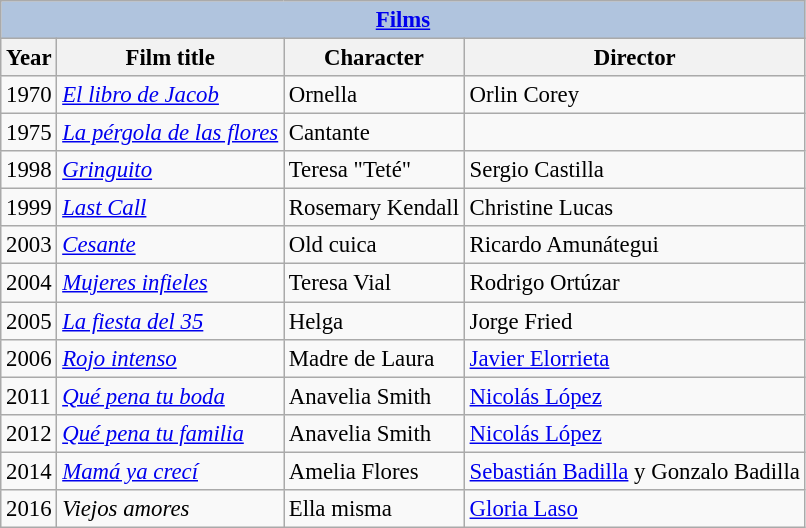<table class="wikitable" style="font-size: 95%;">
<tr>
<th colspan="4" style="background: LightSteelBlue;"><a href='#'>Films</a></th>
</tr>
<tr>
<th>Year</th>
<th>Film title</th>
<th>Character</th>
<th>Director</th>
</tr>
<tr>
<td>1970</td>
<td><em><a href='#'>El libro de Jacob</a></em></td>
<td>Ornella</td>
<td>Orlin Corey</td>
</tr>
<tr>
<td>1975</td>
<td><em><a href='#'>La pérgola de las flores</a></em></td>
<td>Cantante</td>
<td></td>
</tr>
<tr>
<td>1998</td>
<td><em><a href='#'>Gringuito</a></em></td>
<td>Teresa "Teté"</td>
<td>Sergio Castilla</td>
</tr>
<tr>
<td>1999</td>
<td><em><a href='#'>Last Call</a></em></td>
<td>Rosemary Kendall</td>
<td>Christine Lucas</td>
</tr>
<tr>
<td>2003</td>
<td><em><a href='#'>Cesante</a></em></td>
<td>Old cuica</td>
<td>Ricardo Amunátegui</td>
</tr>
<tr>
<td>2004</td>
<td><em><a href='#'>Mujeres infieles</a></em></td>
<td>Teresa Vial</td>
<td>Rodrigo Ortúzar</td>
</tr>
<tr>
<td>2005</td>
<td><em><a href='#'>La fiesta del 35</a></em></td>
<td>Helga</td>
<td>Jorge Fried</td>
</tr>
<tr>
<td>2006</td>
<td><em><a href='#'>Rojo intenso</a></em></td>
<td>Madre de Laura</td>
<td><a href='#'>Javier Elorrieta</a></td>
</tr>
<tr>
<td>2011</td>
<td><em><a href='#'>Qué pena tu boda</a></em></td>
<td>Anavelia Smith</td>
<td><a href='#'>Nicolás López</a></td>
</tr>
<tr>
<td>2012</td>
<td><em><a href='#'>Qué pena tu familia</a></em></td>
<td>Anavelia Smith</td>
<td><a href='#'>Nicolás López</a></td>
</tr>
<tr>
<td>2014</td>
<td><em><a href='#'>Mamá ya crecí</a></em></td>
<td>Amelia Flores</td>
<td><a href='#'>Sebastián Badilla</a> y Gonzalo Badilla</td>
</tr>
<tr>
<td>2016</td>
<td><em>Viejos amores</em></td>
<td>Ella misma</td>
<td><a href='#'>Gloria Laso</a></td>
</tr>
</table>
